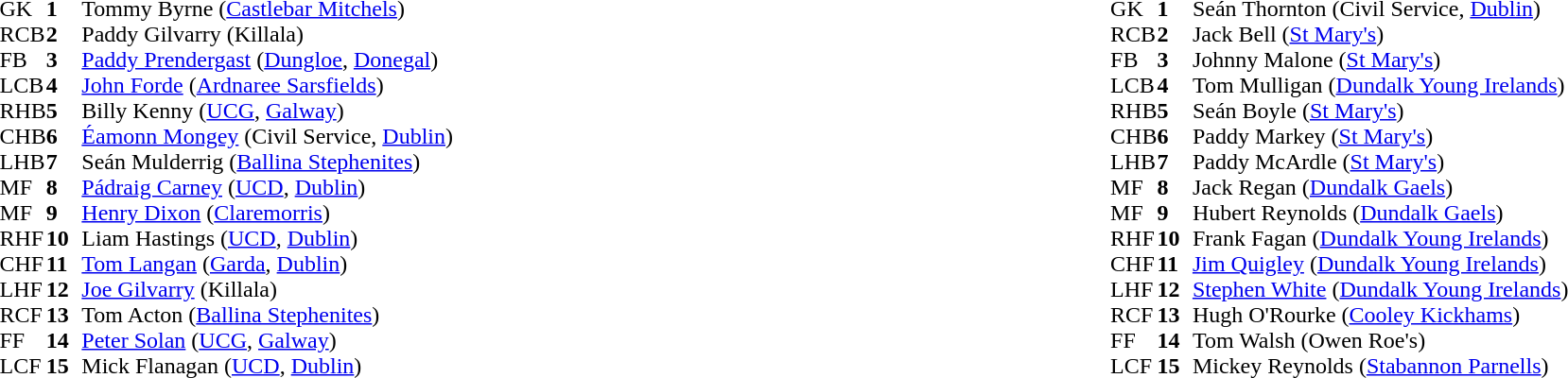<table style="width:100%;">
<tr>
<td style="vertical-align:top; width:50%"><br><table cellspacing="0" cellpadding="0">
<tr>
<th width="25"></th>
<th width="25"></th>
</tr>
<tr>
<td>GK</td>
<td><strong>1</strong></td>
<td>Tommy Byrne (<a href='#'>Castlebar Mitchels</a>)</td>
</tr>
<tr>
<td>RCB</td>
<td><strong>2</strong></td>
<td>Paddy Gilvarry (Killala)</td>
</tr>
<tr>
<td>FB</td>
<td><strong>3</strong></td>
<td><a href='#'>Paddy Prendergast</a> (<a href='#'>Dungloe</a>, <a href='#'>Donegal</a>)</td>
</tr>
<tr>
<td>LCB</td>
<td><strong>4</strong></td>
<td><a href='#'>John Forde</a> (<a href='#'>Ardnaree Sarsfields</a>)</td>
</tr>
<tr>
<td>RHB</td>
<td><strong>5</strong></td>
<td>Billy Kenny (<a href='#'>UCG</a>, <a href='#'>Galway</a>)</td>
</tr>
<tr>
<td>CHB</td>
<td><strong>6</strong></td>
<td><a href='#'>Éamonn Mongey</a> (Civil Service, <a href='#'>Dublin</a>)</td>
</tr>
<tr>
<td>LHB</td>
<td><strong>7</strong></td>
<td>Seán Mulderrig (<a href='#'>Ballina Stephenites</a>)</td>
</tr>
<tr>
<td>MF</td>
<td><strong>8</strong></td>
<td><a href='#'>Pádraig Carney</a> (<a href='#'>UCD</a>, <a href='#'>Dublin</a>)</td>
</tr>
<tr>
<td>MF</td>
<td><strong>9</strong></td>
<td><a href='#'>Henry Dixon</a> (<a href='#'>Claremorris</a>)</td>
</tr>
<tr>
<td>RHF</td>
<td><strong>10</strong></td>
<td>Liam Hastings (<a href='#'>UCD</a>, <a href='#'>Dublin</a>)</td>
</tr>
<tr>
<td>CHF</td>
<td><strong>11</strong></td>
<td><a href='#'>Tom Langan</a> (<a href='#'>Garda</a>, <a href='#'>Dublin</a>)</td>
</tr>
<tr>
<td>LHF</td>
<td><strong>12</strong></td>
<td><a href='#'>Joe Gilvarry</a> (Killala)</td>
</tr>
<tr>
<td>RCF</td>
<td><strong>13</strong></td>
<td>Tom Acton (<a href='#'>Ballina Stephenites</a>)</td>
</tr>
<tr>
<td>FF</td>
<td><strong>14</strong></td>
<td><a href='#'>Peter Solan</a> (<a href='#'>UCG</a>, <a href='#'>Galway</a>)</td>
</tr>
<tr>
<td>LCF</td>
<td><strong>15</strong></td>
<td>Mick Flanagan (<a href='#'>UCD</a>, <a href='#'>Dublin</a>)</td>
</tr>
<tr>
</tr>
</table>
</td>
<td style="vertical-align:top; width:50%"><br><table cellspacing="0" cellpadding="0" style="margin:auto">
<tr>
<th width="25"></th>
<th width="25"></th>
</tr>
<tr>
<td>GK</td>
<td><strong>1</strong></td>
<td>Seán Thornton (Civil Service, <a href='#'>Dublin</a>)</td>
</tr>
<tr>
<td>RCB</td>
<td><strong>2</strong></td>
<td>Jack Bell (<a href='#'>St Mary's</a>)</td>
</tr>
<tr>
<td>FB</td>
<td><strong>3</strong></td>
<td>Johnny Malone (<a href='#'>St Mary's</a>)</td>
</tr>
<tr>
<td>LCB</td>
<td><strong>4</strong></td>
<td>Tom Mulligan (<a href='#'>Dundalk Young Irelands</a>)</td>
</tr>
<tr>
<td>RHB</td>
<td><strong>5</strong></td>
<td>Seán Boyle (<a href='#'>St Mary's</a>)</td>
</tr>
<tr>
<td>CHB</td>
<td><strong>6</strong></td>
<td>Paddy Markey (<a href='#'>St Mary's</a>)</td>
</tr>
<tr>
<td>LHB</td>
<td><strong>7</strong></td>
<td>Paddy McArdle (<a href='#'>St Mary's</a>)</td>
</tr>
<tr>
<td>MF</td>
<td><strong>8</strong></td>
<td>Jack Regan (<a href='#'>Dundalk Gaels</a>)</td>
</tr>
<tr>
<td>MF</td>
<td><strong>9</strong></td>
<td>Hubert Reynolds (<a href='#'>Dundalk Gaels</a>)</td>
</tr>
<tr>
<td>RHF</td>
<td><strong>10</strong></td>
<td>Frank Fagan (<a href='#'>Dundalk Young Irelands</a>)</td>
</tr>
<tr>
<td>CHF</td>
<td><strong>11</strong></td>
<td><a href='#'>Jim Quigley</a> (<a href='#'>Dundalk Young Irelands</a>)</td>
</tr>
<tr>
<td>LHF</td>
<td><strong>12</strong></td>
<td><a href='#'>Stephen White</a> (<a href='#'>Dundalk Young Irelands</a>)</td>
</tr>
<tr>
<td>RCF</td>
<td><strong>13</strong></td>
<td>Hugh O'Rourke (<a href='#'>Cooley Kickhams</a>)</td>
</tr>
<tr>
<td>FF</td>
<td><strong>14</strong></td>
<td>Tom Walsh (Owen Roe's)</td>
</tr>
<tr>
<td>LCF</td>
<td><strong>15</strong></td>
<td>Mickey Reynolds (<a href='#'>Stabannon Parnells</a>)</td>
</tr>
<tr>
</tr>
</table>
</td>
</tr>
<tr>
</tr>
</table>
